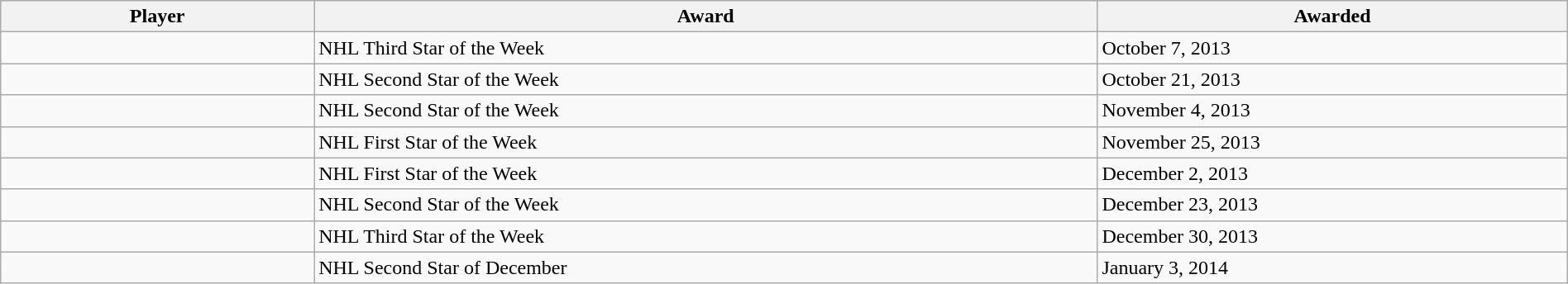<table class="wikitable sortable" style="width:100%;">
<tr>
<th style="width:20%;">Player</th>
<th style="width:50%;">Award</th>
<th style="width:30%;" data-sort-type="date">Awarded</th>
</tr>
<tr>
<td></td>
<td>NHL Third Star of the Week</td>
<td>October 7, 2013</td>
</tr>
<tr>
<td></td>
<td>NHL Second Star of the Week</td>
<td>October 21, 2013</td>
</tr>
<tr>
<td></td>
<td>NHL Second Star of the Week</td>
<td>November 4, 2013</td>
</tr>
<tr>
<td></td>
<td>NHL First Star of the Week</td>
<td>November 25, 2013</td>
</tr>
<tr>
<td></td>
<td>NHL First Star of the Week</td>
<td>December 2, 2013</td>
</tr>
<tr>
<td></td>
<td>NHL Second Star of the Week</td>
<td>December 23, 2013</td>
</tr>
<tr>
<td></td>
<td>NHL Third Star of the Week</td>
<td>December 30, 2013</td>
</tr>
<tr>
<td></td>
<td>NHL Second Star of December</td>
<td>January 3, 2014</td>
</tr>
</table>
